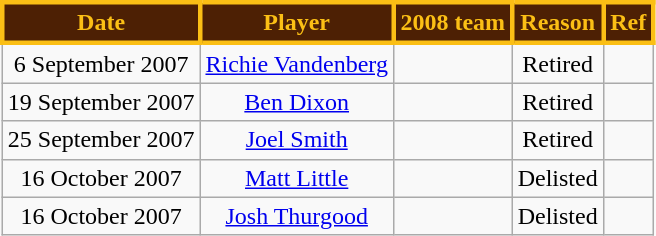<table class="wikitable" style="text-align:center">
<tr>
<th style="background:#4D2004; color:#FBBF15; border:solid #FBBF15">Date</th>
<th style="background:#4D2004; color:#FBBF15; border:solid #FBBF15">Player</th>
<th style="background:#4D2004; color:#FBBF15; border:solid #FBBF15">2008 team</th>
<th style="background:#4D2004; color:#FBBF15; border:solid #FBBF15">Reason</th>
<th style="background:#4D2004; color:#FBBF15; border:solid #FBBF15">Ref</th>
</tr>
<tr>
<td>6 September 2007</td>
<td><a href='#'>Richie Vandenberg</a></td>
<td></td>
<td>Retired</td>
<td></td>
</tr>
<tr>
<td>19 September 2007</td>
<td><a href='#'>Ben Dixon</a></td>
<td></td>
<td>Retired</td>
<td></td>
</tr>
<tr>
<td>25 September 2007</td>
<td><a href='#'>Joel Smith</a></td>
<td></td>
<td>Retired</td>
<td></td>
</tr>
<tr>
<td>16 October 2007</td>
<td><a href='#'>Matt Little</a></td>
<td></td>
<td>Delisted</td>
<td></td>
</tr>
<tr>
<td>16 October 2007</td>
<td><a href='#'>Josh Thurgood</a></td>
<td></td>
<td>Delisted</td>
<td></td>
</tr>
</table>
